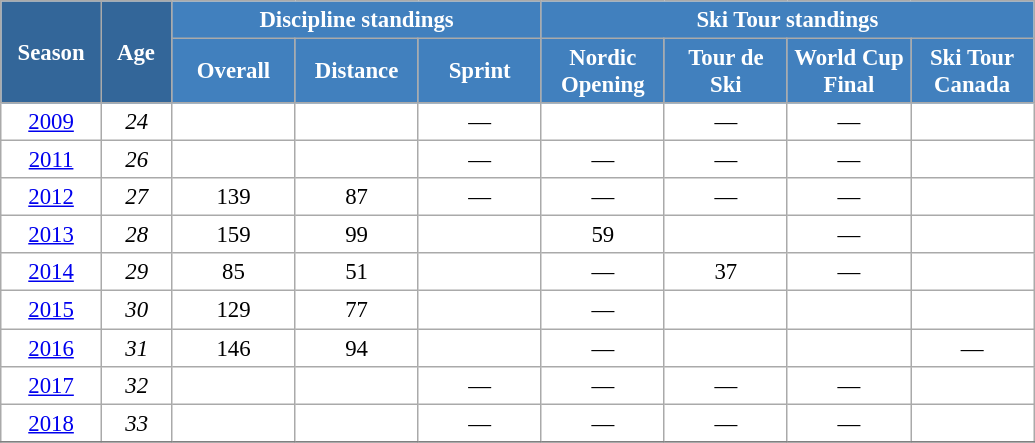<table class="wikitable" style="font-size:95%; text-align:center; border:grey solid 1px; border-collapse:collapse; background:#ffffff;">
<tr>
<th style="background-color:#369; color:white; width:60px;" rowspan="2"> Season </th>
<th style="background-color:#369; color:white; width:40px;" rowspan="2"> Age </th>
<th style="background-color:#4180be; color:white;" colspan="3">Discipline standings</th>
<th style="background-color:#4180be; color:white;" colspan="4">Ski Tour standings</th>
</tr>
<tr>
<th style="background-color:#4180be; color:white; width:75px;">Overall</th>
<th style="background-color:#4180be; color:white; width:75px;">Distance</th>
<th style="background-color:#4180be; color:white; width:75px;">Sprint</th>
<th style="background-color:#4180be; color:white; width:75px;">Nordic<br>Opening</th>
<th style="background-color:#4180be; color:white; width:75px;">Tour de<br>Ski</th>
<th style="background-color:#4180be; color:white; width:75px;">World Cup<br>Final</th>
<th style="background-color:#4180be; color:white; width:75px;">Ski Tour<br>Canada</th>
</tr>
<tr>
<td><a href='#'>2009</a></td>
<td><em>24</em></td>
<td></td>
<td></td>
<td>—</td>
<td></td>
<td>—</td>
<td>—</td>
<td></td>
</tr>
<tr>
<td><a href='#'>2011</a></td>
<td><em>26</em></td>
<td></td>
<td></td>
<td>—</td>
<td>—</td>
<td>—</td>
<td>—</td>
<td></td>
</tr>
<tr>
<td><a href='#'>2012</a></td>
<td><em>27</em></td>
<td>139</td>
<td>87</td>
<td>—</td>
<td>—</td>
<td>—</td>
<td>—</td>
<td></td>
</tr>
<tr>
<td><a href='#'>2013</a></td>
<td><em>28</em></td>
<td>159</td>
<td>99</td>
<td></td>
<td>59</td>
<td></td>
<td>—</td>
<td></td>
</tr>
<tr>
<td><a href='#'>2014</a></td>
<td><em>29</em></td>
<td>85</td>
<td>51</td>
<td></td>
<td>—</td>
<td>37</td>
<td>—</td>
<td></td>
</tr>
<tr>
<td><a href='#'>2015</a></td>
<td><em>30</em></td>
<td>129</td>
<td>77</td>
<td></td>
<td>—</td>
<td></td>
<td></td>
<td></td>
</tr>
<tr>
<td><a href='#'>2016</a></td>
<td><em>31</em></td>
<td>146</td>
<td>94</td>
<td></td>
<td>—</td>
<td></td>
<td></td>
<td>—</td>
</tr>
<tr>
<td><a href='#'>2017</a></td>
<td><em>32</em></td>
<td></td>
<td></td>
<td>—</td>
<td>—</td>
<td>—</td>
<td>—</td>
<td></td>
</tr>
<tr>
<td><a href='#'>2018</a></td>
<td><em>33</em></td>
<td></td>
<td></td>
<td>—</td>
<td>—</td>
<td>—</td>
<td>—</td>
<td></td>
</tr>
<tr>
</tr>
</table>
